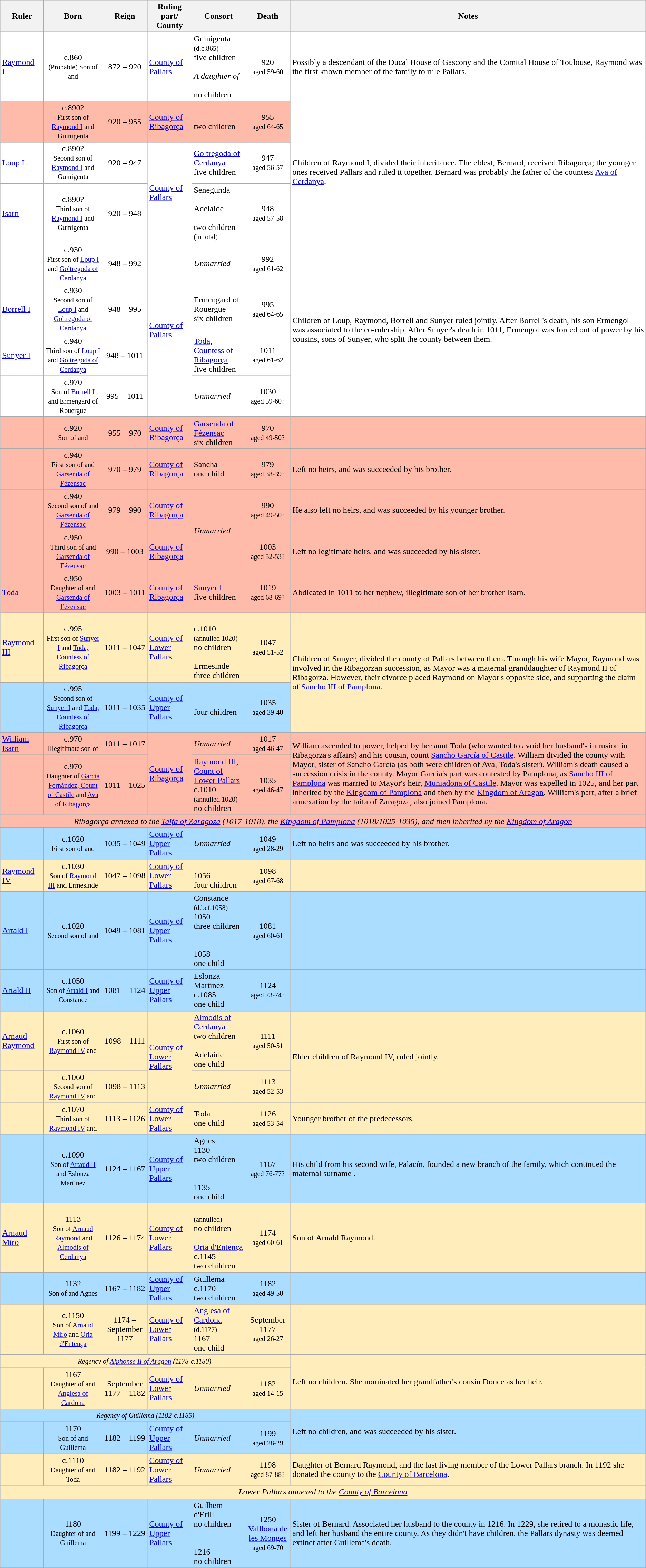<table class="wikitable sticky-header">
<tr>
<th colspan=2>Ruler</th>
<th>Born</th>
<th>Reign</th>
<th>Ruling part/<br>County</th>
<th>Consort</th>
<th>Death</th>
<th>Notes</th>
</tr>
<tr style="background:#fff;">
<td><a href='#'>Raymond I</a></td>
<td></td>
<td align=center>c.860<br><small>(Probable) Son of  and </small></td>
<td align=center>872 – 920</td>
<td><a href='#'>County of Pallars</a></td>
<td>Guinigenta<br><small>(d.c.865)</small><br>five children<br><br><em>A daughter of<br></em><br>no children</td>
<td align=center>920<br><small>aged 59-60</small></td>
<td>Possibly a descendant of the Ducal House of Gascony and the Comital House of Toulouse, Raymond was the first known member of the family to rule Pallars.</td>
</tr>
<tr style="background:#fba;">
<td></td>
<td></td>
<td align=center>c.890?<br><small>First son of <a href='#'>Raymond I</a> and Guinigenta</small></td>
<td align=center>920 – 955</td>
<td><a href='#'>County of Ribagorça</a></td>
<td><br>two children</td>
<td align=center>955<br><small>aged 64-65</small></td>
<td rowspan="3" style="background:#fff;">Children of Raymond I, divided their inheritance. The eldest, Bernard, received Ribagorça; the younger ones received Pallars and ruled it together. Bernard was probably the father of the countess <a href='#'>Ava of Cerdanya</a>.</td>
</tr>
<tr style="background:#fff;">
<td><a href='#'>Loup I</a></td>
<td></td>
<td align=center>c.890?<br><small>Second son of <a href='#'>Raymond I</a> and Guinigenta</small></td>
<td align=center>920 – 947</td>
<td rowspan="2"><a href='#'>County of Pallars</a></td>
<td><a href='#'>Goltregoda of Cerdanya</a><br>five children</td>
<td align=center>947<br><small>aged 56-57</small></td>
</tr>
<tr style="background:#fff;">
<td><a href='#'>Isarn</a></td>
<td></td>
<td align=center>c.890?<br><small>Third son of <a href='#'>Raymond I</a> and Guinigenta</small></td>
<td align=center>920 – 948</td>
<td>Senegunda<br><br>Adelaide<br><br>two children<br><small>(in total)</small></td>
<td align=center>948<br><small>aged 57-58</small></td>
</tr>
<tr style="background:#fff;">
<td></td>
<td></td>
<td align=center>c.930<br><small>First son of <a href='#'>Loup I</a> and <a href='#'>Goltregoda of Cerdanya</a></small></td>
<td align=center>948 – 992</td>
<td rowspan="4"><a href='#'>County of Pallars</a></td>
<td><em>Unmarried</em></td>
<td align=center>992<br><small>aged 61-62</small></td>
<td rowspan="4">Children of Loup, Raymond, Borrell and Sunyer ruled jointly. After Borrell's death, his son Ermengol was associated to the co-rulership. After Sunyer's death in 1011, Ermengol was forced out of power by his cousins, sons of Sunyer, who split the county between them.</td>
</tr>
<tr style="background:#fff;">
<td><a href='#'>Borrell I</a></td>
<td></td>
<td align=center>c.930<br><small>Second son of <a href='#'>Loup I</a> and <a href='#'>Goltregoda of Cerdanya</a></small></td>
<td align=center>948 – 995</td>
<td>Ermengard of Rouergue<br>six children</td>
<td align=center>995<br><small>aged 64-65</small></td>
</tr>
<tr style="background:#fff;">
<td><a href='#'>Sunyer I</a></td>
<td></td>
<td align=center>c.940<br><small>Third son of <a href='#'>Loup I</a> and <a href='#'>Goltregoda of Cerdanya</a></small></td>
<td align=center>948 – 1011</td>
<td><a href='#'>Toda, Countess of Ribagorça</a><br>five children</td>
<td align=center>1011<br><small>aged 61-62</small></td>
</tr>
<tr style="background:#fff;">
<td></td>
<td></td>
<td align=center>c.970<br><small>Son of <a href='#'>Borrell I</a> and Ermengard of Rouergue</small></td>
<td align=center>995 – 1011</td>
<td><em>Unmarried</em></td>
<td align=center>1030<br><small>aged 59-60?</small></td>
</tr>
<tr style="background:#fba;">
<td></td>
<td></td>
<td align=center>c.920<br><small>Son of  and </small></td>
<td align=center>955 – 970</td>
<td><a href='#'>County of Ribagorça</a></td>
<td><a href='#'>Garsenda of Fézensac</a><br>six children</td>
<td align=center>970<br><small>aged 49-50?</small></td>
<td></td>
</tr>
<tr style="background:#fba;">
<td></td>
<td></td>
<td align=center>c.940<br><small>First son of  and <a href='#'>Garsenda of Fézensac</a></small></td>
<td align=center>970 – 979</td>
<td><a href='#'>County of Ribagorça</a></td>
<td>Sancha<br>one child</td>
<td align=center>979<br><small>aged 38-39?</small></td>
<td>Left no heirs, and was succeeded by his brother.</td>
</tr>
<tr style="background:#fba;">
<td></td>
<td></td>
<td align=center>c.940<br><small>Second son of  and <a href='#'>Garsenda of Fézensac</a></small></td>
<td align=center>979 – 990</td>
<td><a href='#'>County of Ribagorça</a></td>
<td rowspan="2"><em>Unmarried</em></td>
<td align=center>990<br><small>aged 49-50?</small></td>
<td>He also left no heirs, and was succeeded by his younger brother.</td>
</tr>
<tr style="background:#fba;">
<td></td>
<td></td>
<td align=center>c.950<br><small>Third son of  and <a href='#'>Garsenda of Fézensac</a></small></td>
<td align=center>990 – 1003</td>
<td><a href='#'>County of Ribagorça</a></td>
<td align=center>1003<br><small>aged 52-53?</small></td>
<td>Left no legitimate heirs, and was succeeded by his sister.</td>
</tr>
<tr style="background:#fba;">
<td><a href='#'>Toda</a></td>
<td></td>
<td align=center>c.950<br><small>Daughter of  and <a href='#'>Garsenda of Fézensac</a></small></td>
<td align=center>1003 – 1011</td>
<td><a href='#'>County of Ribagorça</a></td>
<td><a href='#'>Sunyer I</a><br>five children</td>
<td align=center>1019<br><small>aged 68-69?</small></td>
<td>Abdicated in 1011 to her nephew, illegitimate son of her brother Isarn.</td>
</tr>
<tr style="background:#feb;">
<td><a href='#'>Raymond III</a></td>
<td></td>
<td align=center>c.995<br><small>First son of <a href='#'>Sunyer I</a> and <a href='#'>Toda, Countess of Ribagorça</a></small></td>
<td align=center>1011 – 1047</td>
<td><a href='#'>County of Lower Pallars</a></td>
<td><br>c.1010<br><small>(annulled 1020)</small><br>no children<br><br>Ermesinde<br>three children</td>
<td align=center>1047<br><small>aged 51-52</small></td>
<td rowspan="2">Children of Sunyer, divided the county of Pallars between them. Through his wife Mayor, Raymond was involved in the Ribagorzan succession, as Mayor was a maternal granddaughter of Raymond II of Ribagorza. However, their divorce placed Raymond on Mayor's opposite side, and supporting the claim of <a href='#'>Sancho III of Pamplona</a>.</td>
</tr>
<tr style="background:#adf;">
<td></td>
<td></td>
<td align=center>c.995<br><small>Second son of <a href='#'>Sunyer I</a> and <a href='#'>Toda, Countess of Ribagorça</a></small></td>
<td align=center>1011 – 1035</td>
<td><a href='#'>County of Upper Pallars</a></td>
<td><br>four children</td>
<td align=center>1035<br><small>aged 39-40</small></td>
</tr>
<tr style="background:#fba;">
<td><a href='#'>William Isarn</a></td>
<td></td>
<td align=center>c.970<br><small>Illegitimate son of </small></td>
<td align=center>1011 – 1017</td>
<td rowspan="2"><a href='#'>County of Ribagorça</a></td>
<td><em>Unmarried</em></td>
<td align=center>1017<br><small>aged 46-47</small></td>
<td rowspan="2">William ascended to power, helped by her aunt Toda (who wanted to avoid her husband's intrusion in Ribagorza's affairs) and his cousin, count <a href='#'>Sancho García of Castile</a>. William divided the county with Mayor, sister of Sancho García (as both were children of Ava, Toda's sister). William's death caused a succession crisis in the county. Mayor García's part was contested by Pamplona, as <a href='#'>Sancho III of Pamplona</a> was married to Mayor's heir, <a href='#'>Muniadona of Castile</a>. Mayor was expelled in 1025, and her part inherited by the <a href='#'>Kingdom of Pamplona</a> and then by the <a href='#'>Kingdom of Aragon</a>. William's part, after a brief annexation by the taifa of Zaragoza, also joined Pamplona.</td>
</tr>
<tr style="background:#fba;">
<td></td>
<td></td>
<td align=center>c.970<br><small>Daughter of <a href='#'>García Fernández, Count of Castile</a> and <a href='#'>Ava of Ribagorça</a></small></td>
<td align=center>1011 – 1025</td>
<td><a href='#'>Raymond III, Count of Lower Pallars</a><br>c.1010<br><small>(annulled 1020)</small><br>no children</td>
<td align=center>1035<br><small>aged 46-47</small></td>
</tr>
<tr style="background:#fba;">
<td align=center colspan=8><em>Ribagorça annexed to the <a href='#'>Taifa of Zaragoza</a> (1017-1018), the <a href='#'>Kingdom of Pamplona</a> (1018/1025-1035), and then inherited by the <a href='#'>Kingdom of Aragon</a></em></td>
</tr>
<tr style="background:#adf;">
<td></td>
<td></td>
<td align=center>c.1020<br><small>First son of  and </small></td>
<td align=center>1035 – 1049</td>
<td><a href='#'>County of Upper Pallars</a></td>
<td><em>Unmarried</em></td>
<td align=center>1049<br><small>aged 28-29</small></td>
<td>Left no heirs and was succeeded by his brother.</td>
</tr>
<tr style="background:#feb;">
<td><a href='#'>Raymond IV</a></td>
<td></td>
<td align=center>c.1030<br><small>Son of <a href='#'>Raymond III</a> and Ermesinde</small></td>
<td align=center>1047 – 1098</td>
<td><a href='#'>County of Lower Pallars</a></td>
<td><br>1056<br>four children</td>
<td align=center>1098<br><small>aged 67-68</small></td>
<td></td>
</tr>
<tr style="background:#adf;">
<td><a href='#'>Artald I</a></td>
<td></td>
<td align=center>c.1020<br><small>Second son of  and </small></td>
<td align=center>1049 – 1081</td>
<td><a href='#'>County of Upper Pallars</a></td>
<td>Constance<br><small>(d.bef.1058)</small><br>1050<br>three children<br><br><br>1058<br>one child</td>
<td align=center>1081<br><small>aged 60-61</small></td>
<td></td>
</tr>
<tr style="background:#adf;">
<td><a href='#'>Artald II</a></td>
<td></td>
<td align=center>c.1050<br><small>Son of <a href='#'>Artald I</a> and Constance</small></td>
<td align=center>1081 – 1124</td>
<td><a href='#'>County of Upper Pallars</a></td>
<td>Eslonza Martínez<br>c.1085<br>one child</td>
<td align=center>1124<br><small>aged 73-74?</small></td>
<td></td>
</tr>
<tr style="background:#feb;">
<td><a href='#'>Arnaud Raymond</a></td>
<td></td>
<td align=center>c.1060<br><small>First son of <a href='#'>Raymond IV</a> and </small></td>
<td align=center>1098 – 1111</td>
<td rowspan="2"><a href='#'>County of Lower Pallars</a></td>
<td><a href='#'>Almodis of Cerdanya</a><br>two children<br><br>Adelaide<br>one child</td>
<td align=center>1111<br><small>aged 50-51</small></td>
<td rowspan="2">Elder children of Raymond IV, ruled jointly.</td>
</tr>
<tr style="background:#feb;">
<td></td>
<td></td>
<td align=center>c.1060<br><small>Second son of <a href='#'>Raymond IV</a> and </small></td>
<td align=center>1098 – 1113</td>
<td><em>Unmarried</em></td>
<td align=center>1113<br><small>aged 52-53</small></td>
</tr>
<tr style="background:#feb;">
<td></td>
<td></td>
<td align=center>c.1070<br><small>Third son of <a href='#'>Raymond IV</a> and </small></td>
<td align=center>1113 – 1126</td>
<td><a href='#'>County of Lower Pallars</a></td>
<td>Toda<br>one child</td>
<td align=center>1126<br><small>aged 53-54</small></td>
<td>Younger brother of the predecessors.</td>
</tr>
<tr style="background:#adf;">
<td></td>
<td></td>
<td align=center>c.1090<br><small>Son of <a href='#'>Artaud II</a> and Eslonza Martínez</small></td>
<td align=center>1124 – 1167</td>
<td><a href='#'>County of Upper Pallars</a></td>
<td>Agnes<br>1130<br>two children<br><br><br>1135<br>one child</td>
<td align=center>1167<br><small>aged 76-77?</small></td>
<td>His child from his second wife, Palacín, founded a new branch of the family, which continued the maternal surname <strong> <em></em> </strong>.</td>
</tr>
<tr style="background:#feb;">
<td><a href='#'>Arnaud Miro</a></td>
<td></td>
<td align=center>1113<br><small>Son of <a href='#'>Arnaud Raymond</a> and <a href='#'>Almodis of Cerdanya</a></small></td>
<td align=center>1126 – 1174</td>
<td><a href='#'>County of Lower Pallars</a></td>
<td><br><small>(annulled)</small><br>no children<br><br><a href='#'>Oria d'Entença</a><br>c.1145<br>two children</td>
<td align=center>1174<br><small>aged 60-61</small></td>
<td>Son of Arnald Raymond.</td>
</tr>
<tr style="background:#adf;">
<td></td>
<td></td>
<td align=center>1132<br><small>Son of  and Agnes</small></td>
<td align=center>1167 – 1182</td>
<td><a href='#'>County of Upper Pallars</a></td>
<td>Guillema<br>c.1170<br>two children</td>
<td align=center>1182<br><small>aged 49-50</small></td>
<td></td>
</tr>
<tr style="background:#feb;">
<td></td>
<td></td>
<td align=center>c.1150<br><small>Son of <a href='#'>Arnaud Miro</a> and <a href='#'>Oria d'Entença</a></small></td>
<td align=center>1174 – September 1177</td>
<td><a href='#'>County of Lower Pallars</a></td>
<td><a href='#'>Anglesa of Cardona</a><br><small>(d.1177)</small><br>1167<br>one child</td>
<td align=center>September 1177<br><small>aged 26-27</small></td>
<td></td>
</tr>
<tr style="background:#feb;">
<td align=center colspan=7><small><em>Regency of <a href='#'>Alphonse II of Aragon</a> (1178-c.1180).</em></small></td>
<td rowspan="2">Left no children. She nominated her grandfather's cousin Douce as her heir.</td>
</tr>
<tr style="background:#feb;">
<td></td>
<td></td>
<td align=center>1167<br><small>Daughter of  and <a href='#'>Anglesa of Cardona</a></small></td>
<td align=center>September 1177 – 1182</td>
<td><a href='#'>County of Lower Pallars</a></td>
<td><em>Unmarried</em></td>
<td align=center>1182<br><small>aged 14-15</small></td>
</tr>
<tr style="background:#adf;">
<td align=center colspan=7><small><em>Regency of Guillema (1182-c.1185)</em></small></td>
<td rowspan="2">Left no children, and was succeeded by his sister.</td>
</tr>
<tr style="background:#adf;">
<td></td>
<td></td>
<td align=center>1170<br><small>Son of  and Guillema</small></td>
<td align=center>1182 – 1199</td>
<td><a href='#'>County of Upper Pallars</a></td>
<td><em>Unmarried</em></td>
<td align=center>1199<br><small>aged 28-29</small></td>
</tr>
<tr style="background:#feb;">
<td></td>
<td></td>
<td align=center>c.1110<br><small>Daughter of  and Toda</small></td>
<td align=center>1182 – 1192</td>
<td><a href='#'>County of Lower Pallars</a></td>
<td><em>Unmarried</em></td>
<td align=center>1198<br><small>aged 87-88?</small></td>
<td>Daughter of Bernard Raymond, and the last living member of the Lower Pallars branch. In 1192 she donated the county to the <a href='#'>County of Barcelona</a>.</td>
</tr>
<tr style="background:#feb;">
<td align=center colspan=8><em>Lower Pallars annexed to the <a href='#'>County of Barcelona</a></em></td>
</tr>
<tr style="background:#adf;">
<td></td>
<td></td>
<td align=center>1180<br><small>Daughter of  and Guillema</small></td>
<td align=center>1199 – 1229</td>
<td><a href='#'>County of Upper Pallars</a></td>
<td>Guilhem d'Erill<br>no children<br><br><br>1216<br>no children</td>
<td align=center>1250<br><a href='#'>Vallbona de les Monges</a><br><small>aged 69-70</small></td>
<td>Sister of Bernard. Associated her husband to the county in 1216. In 1229, she retired to a monastic life, and left her husband the entire county. As they didn't have children, the Pallars dynasty was deemed extinct after Guillema's death.</td>
</tr>
<tr>
</tr>
</table>
